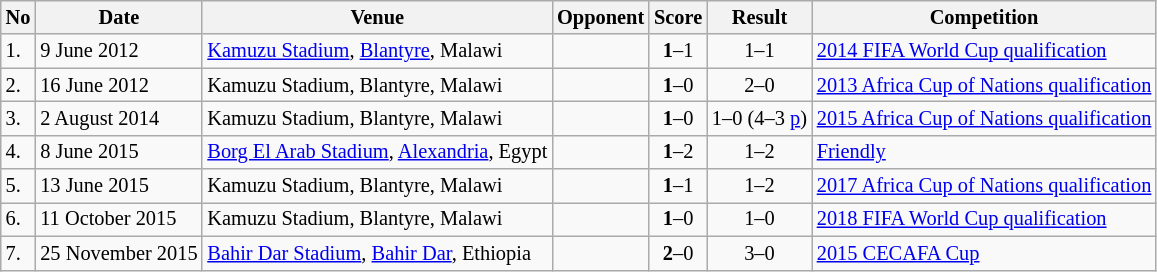<table class="wikitable" style="font-size:85%;">
<tr>
<th>No</th>
<th>Date</th>
<th>Venue</th>
<th>Opponent</th>
<th>Score</th>
<th>Result</th>
<th>Competition</th>
</tr>
<tr>
<td>1.</td>
<td>9 June 2012</td>
<td><a href='#'>Kamuzu Stadium</a>, <a href='#'>Blantyre</a>, Malawi</td>
<td><span></span></td>
<td align=center><strong>1</strong>–1</td>
<td align=center>1–1</td>
<td><a href='#'>2014 FIFA World Cup qualification</a></td>
</tr>
<tr>
<td>2.</td>
<td>16 June 2012</td>
<td>Kamuzu Stadium, Blantyre, Malawi</td>
<td><span></span></td>
<td align=center><strong>1</strong>–0</td>
<td align=center>2–0</td>
<td><a href='#'>2013 Africa Cup of Nations qualification</a></td>
</tr>
<tr>
<td>3.</td>
<td>2 August 2014</td>
<td>Kamuzu Stadium, Blantyre, Malawi</td>
<td><span></span></td>
<td align=center><strong>1</strong>–0</td>
<td align=center>1–0 (4–3 <a href='#'>p</a>)</td>
<td><a href='#'>2015 Africa Cup of Nations qualification</a></td>
</tr>
<tr>
<td>4.</td>
<td>8 June 2015</td>
<td><a href='#'>Borg El Arab Stadium</a>, <a href='#'>Alexandria</a>, Egypt</td>
<td><span></span></td>
<td align=center><strong>1</strong>–2</td>
<td align=center>1–2</td>
<td><a href='#'>Friendly</a></td>
</tr>
<tr>
<td>5.</td>
<td>13 June 2015</td>
<td>Kamuzu Stadium, Blantyre, Malawi</td>
<td><span></span></td>
<td align=center><strong>1</strong>–1</td>
<td align=center>1–2</td>
<td><a href='#'>2017 Africa Cup of Nations qualification</a></td>
</tr>
<tr>
<td>6.</td>
<td>11 October 2015</td>
<td>Kamuzu Stadium, Blantyre, Malawi</td>
<td><span></span></td>
<td align=center><strong>1</strong>–0</td>
<td align=center>1–0</td>
<td><a href='#'>2018 FIFA World Cup qualification</a></td>
</tr>
<tr>
<td>7.</td>
<td>25 November 2015</td>
<td><a href='#'>Bahir Dar Stadium</a>, <a href='#'>Bahir Dar</a>, Ethiopia</td>
<td><span></span></td>
<td align=center><strong>2</strong>–0</td>
<td align=center>3–0</td>
<td><a href='#'>2015 CECAFA Cup</a></td>
</tr>
</table>
